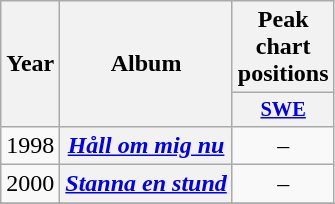<table class="wikitable plainrowheaders" style="text-align:center;" border="1">
<tr>
<th scope="col" rowspan="2">Year</th>
<th scope="col" rowspan="2">Album</th>
<th scope="col" colspan="1">Peak chart positions</th>
</tr>
<tr>
<th scope="col" style="width:3em;font-size:85%;"><a href='#'>SWE</a></th>
</tr>
<tr>
<td>1998</td>
<th scope="row"><em><a href='#'>Håll om mig nu</a></em></th>
<td>–</td>
</tr>
<tr>
<td>2000</td>
<th scope="row"><em><a href='#'>Stanna en stund</a></em></th>
<td>–</td>
</tr>
<tr>
</tr>
</table>
